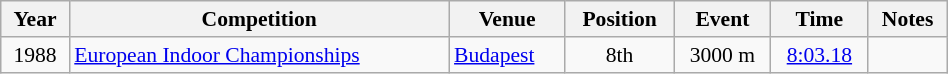<table class="wikitable" width=50% style="font-size:90%; text-align:center;">
<tr>
<th>Year</th>
<th>Competition</th>
<th>Venue</th>
<th>Position</th>
<th>Event</th>
<th>Time</th>
<th>Notes</th>
</tr>
<tr>
<td>1988</td>
<td align=left><a href='#'>European Indoor Championships</a></td>
<td align=left> <a href='#'>Budapest</a></td>
<td>8th</td>
<td>3000 m</td>
<td><a href='#'>8:03.18</a></td>
<td></td>
</tr>
</table>
